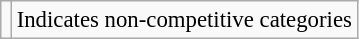<table class="wikitable" style="font-size:95%;">
<tr>
<td></td>
<td>Indicates non-competitive categories</td>
</tr>
</table>
